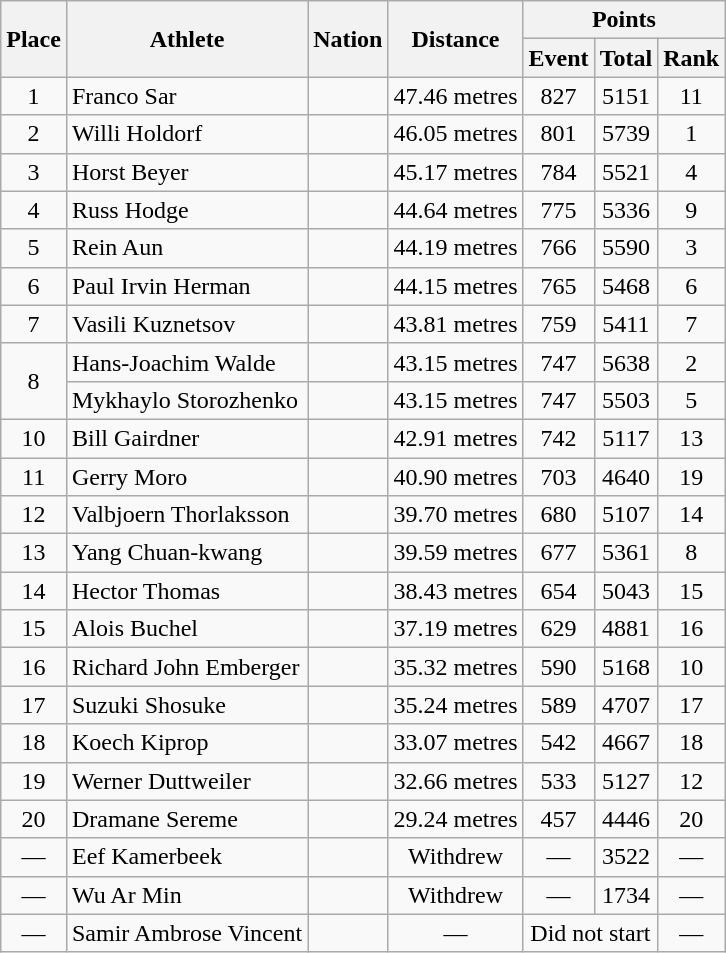<table class=wikitable>
<tr>
<th rowspan=2>Place</th>
<th rowspan=2>Athlete</th>
<th rowspan=2>Nation</th>
<th rowspan=2>Distance</th>
<th colspan=3>Points</th>
</tr>
<tr>
<th>Event</th>
<th>Total</th>
<th>Rank</th>
</tr>
<tr align=center>
<td>1</td>
<td align=left>Franco Sar</td>
<td align=left></td>
<td>47.46 metres</td>
<td>827</td>
<td>5151</td>
<td>11</td>
</tr>
<tr align=center>
<td>2</td>
<td align=left>Willi Holdorf</td>
<td align=left></td>
<td>46.05 metres</td>
<td>801</td>
<td>5739</td>
<td>1</td>
</tr>
<tr align=center>
<td>3</td>
<td align=left>Horst Beyer</td>
<td align=left></td>
<td>45.17 metres</td>
<td>784</td>
<td>5521</td>
<td>4</td>
</tr>
<tr align=center>
<td>4</td>
<td align=left>Russ Hodge</td>
<td align=left></td>
<td>44.64 metres</td>
<td>775</td>
<td>5336</td>
<td>9</td>
</tr>
<tr align=center>
<td>5</td>
<td align=left>Rein Aun</td>
<td align=left></td>
<td>44.19 metres</td>
<td>766</td>
<td>5590</td>
<td>3</td>
</tr>
<tr align=center>
<td>6</td>
<td align=left>Paul Irvin Herman</td>
<td align=left></td>
<td>44.15 metres</td>
<td>765</td>
<td>5468</td>
<td>6</td>
</tr>
<tr align=center>
<td>7</td>
<td align=left>Vasili Kuznetsov</td>
<td align=left></td>
<td>43.81 metres</td>
<td>759</td>
<td>5411</td>
<td>7</td>
</tr>
<tr align=center>
<td rowspan=2>8</td>
<td align=left>Hans-Joachim Walde</td>
<td align=left></td>
<td>43.15 metres</td>
<td>747</td>
<td>5638</td>
<td>2</td>
</tr>
<tr align=center>
<td align=left>Mykhaylo Storozhenko</td>
<td align=left></td>
<td>43.15 metres</td>
<td>747</td>
<td>5503</td>
<td>5</td>
</tr>
<tr align=center>
<td>10</td>
<td align=left>Bill Gairdner</td>
<td align=left></td>
<td>42.91 metres</td>
<td>742</td>
<td>5117</td>
<td>13</td>
</tr>
<tr align=center>
<td>11</td>
<td align=left>Gerry Moro</td>
<td align=left></td>
<td>40.90 metres</td>
<td>703</td>
<td>4640</td>
<td>19</td>
</tr>
<tr align=center>
<td>12</td>
<td align=left>Valbjoern Thorlaksson</td>
<td align=left></td>
<td>39.70 metres</td>
<td>680</td>
<td>5107</td>
<td>14</td>
</tr>
<tr align=center>
<td>13</td>
<td align=left>Yang Chuan-kwang</td>
<td align=left></td>
<td>39.59 metres</td>
<td>677</td>
<td>5361</td>
<td>8</td>
</tr>
<tr align=center>
<td>14</td>
<td align=left>Hector Thomas</td>
<td align=left></td>
<td>38.43 metres</td>
<td>654</td>
<td>5043</td>
<td>15</td>
</tr>
<tr align=center>
<td>15</td>
<td align=left>Alois Buchel</td>
<td align=left></td>
<td>37.19 metres</td>
<td>629</td>
<td>4881</td>
<td>16</td>
</tr>
<tr align=center>
<td>16</td>
<td align=left>Richard John Emberger</td>
<td align=left></td>
<td>35.32 metres</td>
<td>590</td>
<td>5168</td>
<td>10</td>
</tr>
<tr align=center>
<td>17</td>
<td align=left>Suzuki Shosuke</td>
<td align=left></td>
<td>35.24 metres</td>
<td>589</td>
<td>4707</td>
<td>17</td>
</tr>
<tr align=center>
<td>18</td>
<td align=left>Koech Kiprop</td>
<td align=left></td>
<td>33.07 metres</td>
<td>542</td>
<td>4667</td>
<td>18</td>
</tr>
<tr align=center>
<td>19</td>
<td align=left>Werner Duttweiler</td>
<td align=left></td>
<td>32.66 metres</td>
<td>533</td>
<td>5127</td>
<td>12</td>
</tr>
<tr align=center>
<td>20</td>
<td align=left>Dramane Sereme</td>
<td align=left></td>
<td>29.24 metres</td>
<td>457</td>
<td>4446</td>
<td>20</td>
</tr>
<tr align=center>
<td>—</td>
<td align=left>Eef Kamerbeek</td>
<td align=left></td>
<td>Withdrew</td>
<td>—</td>
<td>3522</td>
<td>—</td>
</tr>
<tr align=center>
<td>—</td>
<td align=left>Wu Ar Min</td>
<td align=left></td>
<td>Withdrew</td>
<td>—</td>
<td>1734</td>
<td>—</td>
</tr>
<tr align=center>
<td>—</td>
<td align=left>Samir Ambrose Vincent</td>
<td align=left></td>
<td>—</td>
<td colspan=2>Did not start</td>
<td>—</td>
</tr>
</table>
